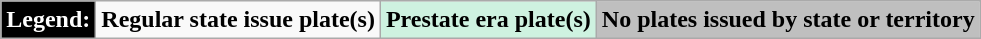<table class="wikitable">
<tr>
<td style="background: black; color: white;"><strong>Legend:</strong></td>
<td><strong>Regular state issue plate(s)</strong></td>
<td style="background:#CEF2E0";><strong>Prestate era plate(s)</strong></td>
<td style="background:#BFBFBF";><strong>No plates issued by state or territory</strong></td>
</tr>
</table>
